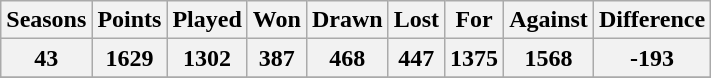<table class="wikitable">
<tr>
<th>Seasons</th>
<th>Points</th>
<th>Played</th>
<th>Won</th>
<th>Drawn</th>
<th>Lost</th>
<th>For</th>
<th>Against</th>
<th>Difference</th>
</tr>
<tr>
<th bgcolor="lightblue">43</th>
<th bgcolor="FFFFFF">1629</th>
<th bgcolor="FFFFFF">1302</th>
<th bgcolor="FFFFFF">387</th>
<th bgcolor="FFFFFF">468</th>
<th bgcolor="FFFFFF">447</th>
<th bgcolor="FFFFFF">1375</th>
<th bgcolor="FFFFFF">1568</th>
<th bgcolor="FFFFFF">-193</th>
</tr>
<tr>
</tr>
</table>
